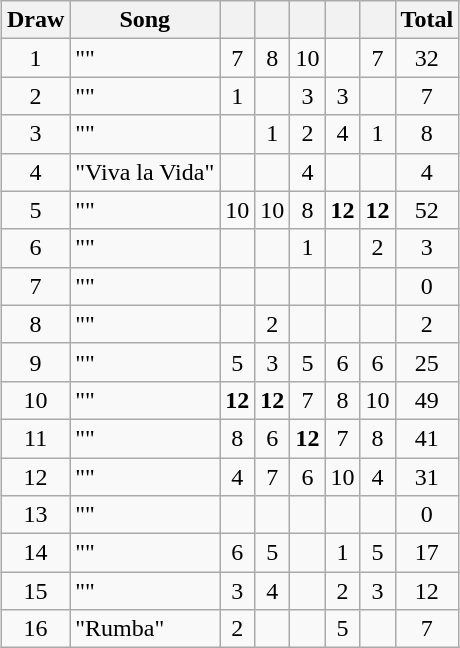<table class="wikitable collapsible" style="margin: 1em auto 1em auto; text-align:center;">
<tr>
<th>Draw</th>
<th>Song</th>
<th><small></small></th>
<th><small></small></th>
<th><small></small></th>
<th><small></small></th>
<th><small></small></th>
<th>Total</th>
</tr>
<tr>
<td>1</td>
<td align="left">""</td>
<td>7</td>
<td>8</td>
<td>10</td>
<td></td>
<td>7</td>
<td>32</td>
</tr>
<tr>
<td>2</td>
<td align="left">""</td>
<td>1</td>
<td></td>
<td>3</td>
<td>3</td>
<td></td>
<td>7</td>
</tr>
<tr>
<td>3</td>
<td align="left">""</td>
<td></td>
<td>1</td>
<td>2</td>
<td>4</td>
<td>1</td>
<td>8</td>
</tr>
<tr>
<td>4</td>
<td align="left">"Viva la Vida"</td>
<td></td>
<td></td>
<td>4</td>
<td></td>
<td></td>
<td>4</td>
</tr>
<tr>
<td>5</td>
<td align="left">""</td>
<td>10</td>
<td>10</td>
<td>8</td>
<td><strong>12</strong></td>
<td><strong>12</strong></td>
<td>52</td>
</tr>
<tr>
<td>6</td>
<td align="left">""</td>
<td></td>
<td></td>
<td>1</td>
<td></td>
<td>2</td>
<td>3</td>
</tr>
<tr>
<td>7</td>
<td align="left">""</td>
<td></td>
<td></td>
<td></td>
<td></td>
<td></td>
<td>0</td>
</tr>
<tr>
<td>8</td>
<td align="left">""</td>
<td></td>
<td>2</td>
<td></td>
<td></td>
<td></td>
<td>2</td>
</tr>
<tr>
<td>9</td>
<td align="left">""</td>
<td>5</td>
<td>3</td>
<td>5</td>
<td>6</td>
<td>6</td>
<td>25</td>
</tr>
<tr>
<td>10</td>
<td align="left">""</td>
<td><strong>12</strong></td>
<td><strong>12</strong></td>
<td>7</td>
<td>8</td>
<td>10</td>
<td>49</td>
</tr>
<tr>
<td>11</td>
<td align="left">""</td>
<td>8</td>
<td>6</td>
<td><strong>12</strong></td>
<td>7</td>
<td>8</td>
<td>41</td>
</tr>
<tr>
<td>12</td>
<td align="left">""</td>
<td>4</td>
<td>7</td>
<td>6</td>
<td>10</td>
<td>4</td>
<td>31</td>
</tr>
<tr>
<td>13</td>
<td align="left">""</td>
<td></td>
<td></td>
<td></td>
<td></td>
<td></td>
<td>0</td>
</tr>
<tr>
<td>14</td>
<td align="left">""</td>
<td>6</td>
<td>5</td>
<td></td>
<td>1</td>
<td>5</td>
<td>17</td>
</tr>
<tr>
<td>15</td>
<td align="left">""</td>
<td>3</td>
<td>4</td>
<td></td>
<td>2</td>
<td>3</td>
<td>12</td>
</tr>
<tr>
<td>16</td>
<td align="left">"Rumba"</td>
<td>2</td>
<td></td>
<td></td>
<td>5</td>
<td></td>
<td>7</td>
</tr>
</table>
